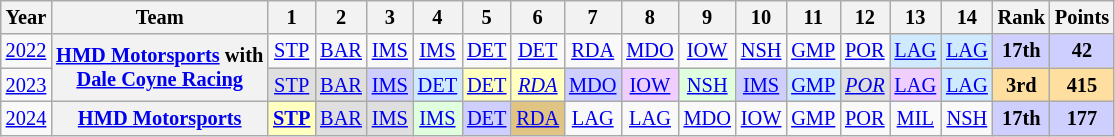<table class="wikitable" style="text-align:center; font-size:85%">
<tr>
<th>Year</th>
<th>Team</th>
<th>1</th>
<th>2</th>
<th>3</th>
<th>4</th>
<th>5</th>
<th>6</th>
<th>7</th>
<th>8</th>
<th>9</th>
<th>10</th>
<th>11</th>
<th>12</th>
<th>13</th>
<th>14</th>
<th>Rank</th>
<th>Points</th>
</tr>
<tr>
<td><a href='#'>2022</a></td>
<th rowspan=2 nowrap><a href='#'>HMD Motorsports</a> with<br><a href='#'>Dale Coyne Racing</a></th>
<td style="background:#;"><a href='#'>STP</a></td>
<td style="background:#;"><a href='#'>BAR</a></td>
<td style="background:#;"><a href='#'>IMS</a></td>
<td style="background:#;"><a href='#'>IMS</a></td>
<td style="background:#;"><a href='#'>DET</a></td>
<td style="background:#;"><a href='#'>DET</a></td>
<td style="background:#;"><a href='#'>RDA</a></td>
<td style="background:#;"><a href='#'>MDO</a></td>
<td style="background:#;"><a href='#'>IOW</a></td>
<td style="background:#;"><a href='#'>NSH</a></td>
<td style="background:#;"><a href='#'>GMP</a></td>
<td style="background:#;"><a href='#'>POR</a></td>
<td style="background:#CFEAFF;"><a href='#'>LAG</a><br></td>
<td style="background:#CFEAFF;"><a href='#'>LAG</a><br></td>
<th style="background:#CFCFFF;">17th</th>
<th style="background:#CFCFFF;">42</th>
</tr>
<tr>
<td><a href='#'>2023</a></td>
<td style="background:#DFDFDF;"><a href='#'>STP</a><br></td>
<td style="background:#dfdfdf;"><a href='#'>BAR</a><br></td>
<td style="background:#cfcfff;"><a href='#'>IMS</a><br></td>
<td style="background:#cfeaff;"><a href='#'>DET</a><br></td>
<td style="background:#ffffbf;"><a href='#'>DET</a><br></td>
<td style="background:#ffffbf;"><em><a href='#'>RDA</a></em><br></td>
<td style="background:#cfcfff;"><a href='#'>MDO</a><br></td>
<td style="background:#EFCFFF;"><a href='#'>IOW</a><br></td>
<td style="background:#DFFFDF;"><a href='#'>NSH</a><br></td>
<td style="background:#CFCFFF;"><a href='#'>IMS</a><br></td>
<td style="background:#CFEAFF;"><a href='#'>GMP</a><br></td>
<td style="background:#DFDFDF;"><em><a href='#'>POR</a></em><br></td>
<td style="background:#EFCFFF;"><a href='#'>LAG</a><br></td>
<td style="background:#CFEAFF;"><a href='#'>LAG</a><br></td>
<th style="background:#FFDF9F;">3rd</th>
<th style="background:#FFDF9F;">415</th>
</tr>
<tr>
<td><a href='#'>2024</a></td>
<th nowrap><a href='#'>HMD Motorsports</a></th>
<td style="background:#ffffbf;"><strong><a href='#'>STP</a></strong><br></td>
<td style="background:#dfdfdf;"><a href='#'>BAR</a><br></td>
<td style="background:#dfdfdf;"><a href='#'>IMS</a><br></td>
<td style="background:#dfffdf;"><a href='#'>IMS</a><br></td>
<td style="background:#CFCFFF;"><a href='#'>DET</a><br></td>
<td style="background:#DFC484;"><a href='#'>RDA</a><br></td>
<td><a href='#'>LAG</a></td>
<td><a href='#'>LAG</a></td>
<td><a href='#'>MDO</a></td>
<td><a href='#'>IOW</a></td>
<td><a href='#'>GMP</a></td>
<td><a href='#'>POR</a></td>
<td><a href='#'>MIL</a></td>
<td><a href='#'>NSH</a></td>
<th style="background:#cfcfff;">17th</th>
<th style="background:#cfcfff;">177</th>
</tr>
</table>
